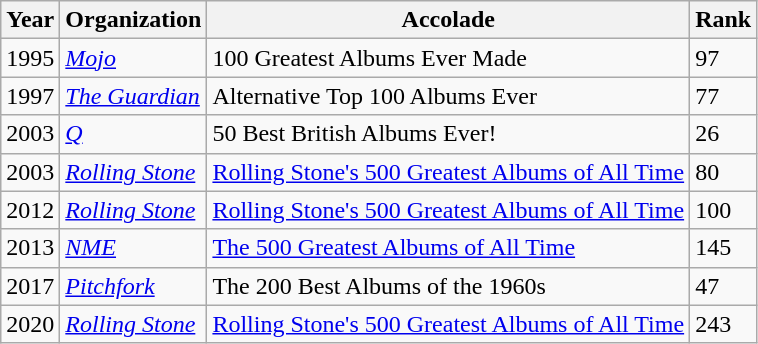<table class="wikitable sortable">
<tr>
<th>Year</th>
<th>Organization</th>
<th>Accolade</th>
<th>Rank</th>
</tr>
<tr>
<td>1995</td>
<td><a href='#'><em>Mojo</em></a></td>
<td>100 Greatest Albums Ever Made</td>
<td>97</td>
</tr>
<tr>
<td>1997</td>
<td><em><a href='#'>The Guardian</a></em></td>
<td>Alternative Top 100 Albums Ever</td>
<td>77</td>
</tr>
<tr>
<td>2003</td>
<td><a href='#'><em>Q</em></a></td>
<td>50 Best British Albums Ever!</td>
<td>26</td>
</tr>
<tr>
<td>2003</td>
<td><em><a href='#'>Rolling Stone</a></em></td>
<td><a href='#'>Rolling Stone's 500 Greatest Albums of All Time</a></td>
<td>80</td>
</tr>
<tr>
<td>2012</td>
<td><em><a href='#'>Rolling Stone</a></em></td>
<td><a href='#'>Rolling Stone's 500 Greatest Albums of All Time</a></td>
<td>100</td>
</tr>
<tr>
<td>2013</td>
<td><em><a href='#'>NME</a></em></td>
<td><a href='#'>The 500 Greatest Albums of All Time</a></td>
<td>145</td>
</tr>
<tr>
<td>2017</td>
<td><em><a href='#'>Pitchfork</a></em></td>
<td>The 200 Best Albums of the 1960s</td>
<td>47</td>
</tr>
<tr>
<td>2020</td>
<td><em><a href='#'>Rolling Stone</a></em></td>
<td><a href='#'>Rolling Stone's 500 Greatest Albums of All Time</a></td>
<td>243</td>
</tr>
</table>
